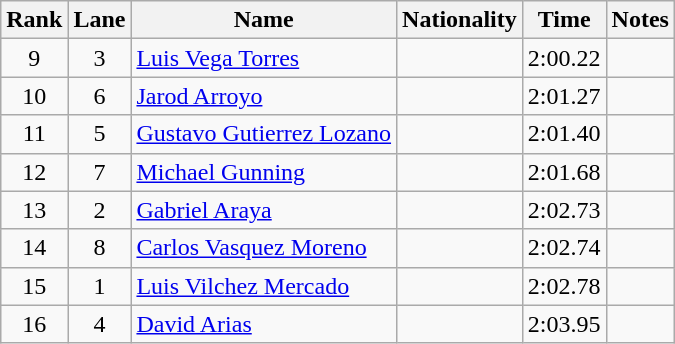<table class="wikitable sortable" style="text-align:center">
<tr>
<th>Rank</th>
<th>Lane</th>
<th>Name</th>
<th>Nationality</th>
<th>Time</th>
<th>Notes</th>
</tr>
<tr>
<td>9</td>
<td>3</td>
<td align=left><a href='#'>Luis Vega Torres</a></td>
<td align=left></td>
<td>2:00.22</td>
<td></td>
</tr>
<tr>
<td>10</td>
<td>6</td>
<td align=left><a href='#'>Jarod Arroyo</a></td>
<td align=left></td>
<td>2:01.27</td>
<td></td>
</tr>
<tr>
<td>11</td>
<td>5</td>
<td align=left><a href='#'>Gustavo Gutierrez Lozano</a></td>
<td align=left></td>
<td>2:01.40</td>
<td></td>
</tr>
<tr>
<td>12</td>
<td>7</td>
<td align=left><a href='#'>Michael Gunning</a></td>
<td align=left></td>
<td>2:01.68</td>
<td></td>
</tr>
<tr>
<td>13</td>
<td>2</td>
<td align=left><a href='#'>Gabriel Araya</a></td>
<td align=left></td>
<td>2:02.73</td>
<td></td>
</tr>
<tr>
<td>14</td>
<td>8</td>
<td align=left><a href='#'>Carlos Vasquez Moreno</a></td>
<td align=left></td>
<td>2:02.74</td>
<td></td>
</tr>
<tr>
<td>15</td>
<td>1</td>
<td align=left><a href='#'>Luis Vilchez Mercado</a></td>
<td align=left></td>
<td>2:02.78</td>
<td></td>
</tr>
<tr>
<td>16</td>
<td>4</td>
<td align=left><a href='#'>David Arias</a></td>
<td align=left></td>
<td>2:03.95</td>
<td></td>
</tr>
</table>
